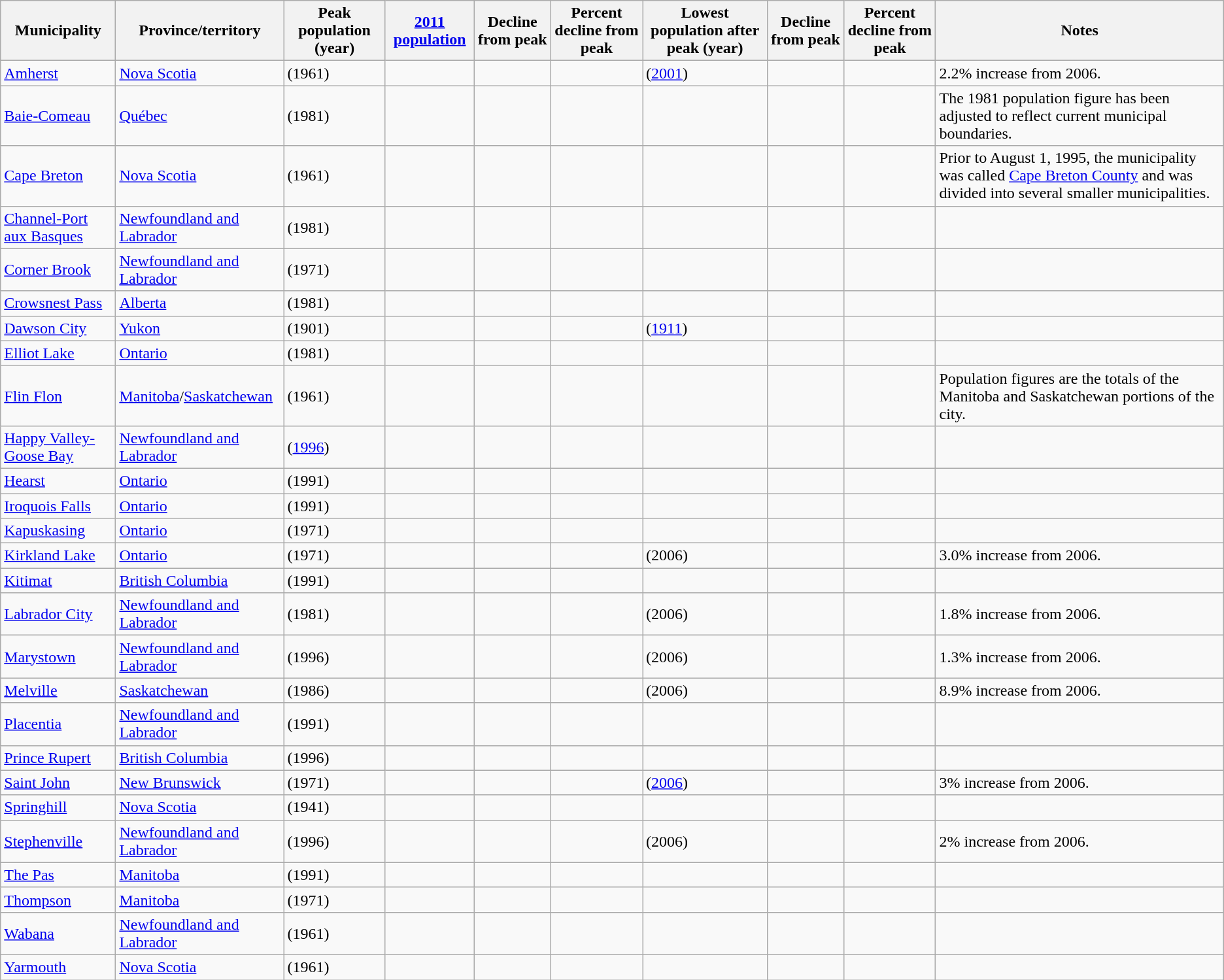<table class="wikitable sortable">
<tr>
<th>Municipality</th>
<th>Province/territory</th>
<th>Peak population (year)</th>
<th><a href='#'>2011 population</a></th>
<th>Decline from peak</th>
<th>Percent decline from peak</th>
<th>Lowest population after peak (year)</th>
<th>Decline from peak</th>
<th>Percent decline from peak</th>
<th>Notes</th>
</tr>
<tr>
<td><a href='#'>Amherst</a></td>
<td><a href='#'>Nova Scotia</a></td>
<td> (1961)</td>
<td></td>
<td></td>
<td></td>
<td> (<a href='#'>2001</a>)</td>
<td></td>
<td></td>
<td>2.2% increase from 2006.</td>
</tr>
<tr>
<td><a href='#'>Baie-Comeau</a></td>
<td><a href='#'>Québec</a></td>
<td> (1981)</td>
<td></td>
<td></td>
<td></td>
<td></td>
<td></td>
<td></td>
<td>The 1981 population figure has been adjusted to reflect current municipal boundaries.</td>
</tr>
<tr>
<td><a href='#'>Cape Breton</a></td>
<td><a href='#'>Nova Scotia</a></td>
<td> (1961)</td>
<td></td>
<td></td>
<td></td>
<td></td>
<td></td>
<td></td>
<td>Prior to August 1, 1995, the municipality was called <a href='#'>Cape Breton County</a> and was divided into several smaller municipalities.</td>
</tr>
<tr>
<td><a href='#'>Channel-Port aux Basques</a></td>
<td><a href='#'>Newfoundland and Labrador</a></td>
<td> (1981)</td>
<td></td>
<td></td>
<td></td>
<td></td>
<td></td>
<td></td>
<td></td>
</tr>
<tr>
<td><a href='#'>Corner Brook</a></td>
<td><a href='#'>Newfoundland and Labrador</a></td>
<td> (1971)</td>
<td></td>
<td></td>
<td></td>
<td></td>
<td></td>
<td></td>
<td></td>
</tr>
<tr>
<td><a href='#'>Crowsnest Pass</a></td>
<td><a href='#'>Alberta</a></td>
<td> (1981)</td>
<td></td>
<td></td>
<td></td>
<td></td>
<td></td>
<td></td>
<td></td>
</tr>
<tr>
<td><a href='#'>Dawson City</a></td>
<td><a href='#'>Yukon</a></td>
<td> (1901)</td>
<td></td>
<td></td>
<td></td>
<td> (<a href='#'>1911</a>)</td>
<td></td>
<td></td>
<td></td>
</tr>
<tr>
<td><a href='#'>Elliot Lake</a></td>
<td><a href='#'>Ontario</a></td>
<td> (1981)</td>
<td></td>
<td></td>
<td></td>
<td></td>
<td></td>
<td></td>
<td></td>
</tr>
<tr>
<td><a href='#'>Flin Flon</a></td>
<td><a href='#'>Manitoba</a>/<a href='#'>Saskatchewan</a></td>
<td> (1961)</td>
<td></td>
<td></td>
<td></td>
<td></td>
<td></td>
<td></td>
<td>Population figures are the totals of the Manitoba and Saskatchewan portions of the city.</td>
</tr>
<tr>
<td><a href='#'>Happy Valley-Goose Bay</a></td>
<td><a href='#'>Newfoundland and Labrador</a></td>
<td> (<a href='#'>1996</a>)</td>
<td></td>
<td></td>
<td></td>
<td></td>
<td></td>
<td></td>
<td></td>
</tr>
<tr>
<td><a href='#'>Hearst</a></td>
<td><a href='#'>Ontario</a></td>
<td> (1991)</td>
<td></td>
<td></td>
<td></td>
<td></td>
<td></td>
<td></td>
<td></td>
</tr>
<tr>
<td><a href='#'>Iroquois Falls</a></td>
<td><a href='#'>Ontario</a></td>
<td> (1991)</td>
<td></td>
<td></td>
<td></td>
<td></td>
<td></td>
<td></td>
<td></td>
</tr>
<tr>
<td><a href='#'>Kapuskasing</a></td>
<td><a href='#'>Ontario</a></td>
<td> (1971)</td>
<td></td>
<td></td>
<td></td>
<td></td>
<td></td>
<td></td>
<td></td>
</tr>
<tr>
<td><a href='#'>Kirkland Lake</a></td>
<td><a href='#'>Ontario</a></td>
<td> (1971)</td>
<td></td>
<td></td>
<td></td>
<td> (2006)</td>
<td></td>
<td></td>
<td>3.0% increase from 2006.</td>
</tr>
<tr>
<td><a href='#'>Kitimat</a></td>
<td><a href='#'>British Columbia</a></td>
<td> (1991)</td>
<td></td>
<td></td>
<td></td>
<td></td>
<td></td>
<td></td>
<td></td>
</tr>
<tr>
<td><a href='#'>Labrador City</a></td>
<td><a href='#'>Newfoundland and Labrador</a></td>
<td> (1981)</td>
<td></td>
<td></td>
<td></td>
<td> (2006)</td>
<td></td>
<td></td>
<td>1.8% increase from 2006.</td>
</tr>
<tr>
<td><a href='#'>Marystown</a></td>
<td><a href='#'>Newfoundland and Labrador</a></td>
<td> (1996)</td>
<td></td>
<td></td>
<td></td>
<td> (2006)</td>
<td></td>
<td></td>
<td>1.3% increase from 2006.</td>
</tr>
<tr>
<td><a href='#'>Melville</a></td>
<td><a href='#'>Saskatchewan</a></td>
<td> (1986)</td>
<td></td>
<td></td>
<td></td>
<td> (2006)</td>
<td></td>
<td></td>
<td>8.9% increase from 2006.</td>
</tr>
<tr>
<td><a href='#'>Placentia</a></td>
<td><a href='#'>Newfoundland and Labrador</a></td>
<td> (1991)</td>
<td></td>
<td></td>
<td></td>
<td></td>
<td></td>
<td></td>
<td></td>
</tr>
<tr>
<td><a href='#'>Prince Rupert</a></td>
<td><a href='#'>British Columbia</a></td>
<td> (1996)</td>
<td></td>
<td></td>
<td></td>
<td></td>
<td></td>
<td></td>
<td></td>
</tr>
<tr>
<td><a href='#'>Saint John</a></td>
<td><a href='#'>New Brunswick</a></td>
<td> (1971)</td>
<td></td>
<td></td>
<td></td>
<td> (<a href='#'>2006</a>)</td>
<td></td>
<td></td>
<td>3% increase from 2006.</td>
</tr>
<tr>
<td><a href='#'>Springhill</a></td>
<td><a href='#'>Nova Scotia</a></td>
<td> (1941)</td>
<td></td>
<td></td>
<td></td>
<td></td>
<td></td>
<td></td>
<td></td>
</tr>
<tr>
<td><a href='#'>Stephenville</a></td>
<td><a href='#'>Newfoundland and Labrador</a></td>
<td> (1996)</td>
<td></td>
<td></td>
<td></td>
<td> (2006)</td>
<td></td>
<td></td>
<td>2% increase from 2006.</td>
</tr>
<tr>
<td><a href='#'>The Pas</a></td>
<td><a href='#'>Manitoba</a></td>
<td> (1991)</td>
<td></td>
<td></td>
<td></td>
<td></td>
<td></td>
<td></td>
<td></td>
</tr>
<tr>
<td><a href='#'>Thompson</a></td>
<td><a href='#'>Manitoba</a></td>
<td> (1971)</td>
<td></td>
<td></td>
<td></td>
<td></td>
<td></td>
<td></td>
<td></td>
</tr>
<tr>
<td><a href='#'>Wabana</a></td>
<td><a href='#'>Newfoundland and Labrador</a></td>
<td> (1961)</td>
<td></td>
<td></td>
<td></td>
<td></td>
<td></td>
<td></td>
<td></td>
</tr>
<tr>
<td><a href='#'>Yarmouth</a></td>
<td><a href='#'>Nova Scotia</a></td>
<td> (1961)</td>
<td></td>
<td></td>
<td></td>
<td></td>
<td></td>
<td></td>
<td></td>
</tr>
</table>
